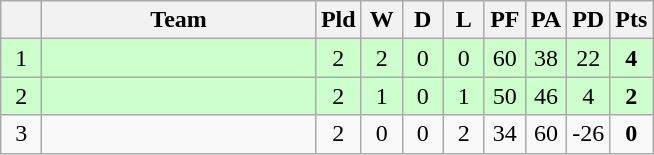<table class="wikitable" style="text-align:center;">
<tr>
<th width=20 abbr="Position"></th>
<th width=175>Team</th>
<th width=20 abbr="Played">Pld</th>
<th width=20 abbr="Won">W</th>
<th width=20 abbr="Drawn">D</th>
<th width=20 abbr="Lost">L</th>
<th width=20 abbr="Points for">PF</th>
<th width=20 abbr="Points against">PA</th>
<th width=20 abbr="Points difference">PD</th>
<th width=20 abbr="Points">Pts</th>
</tr>
<tr style="background: #ccffcc;">
<td>1</td>
<td style="text-align:left;"></td>
<td>2</td>
<td>2</td>
<td>0</td>
<td>0</td>
<td>60</td>
<td>38</td>
<td>22</td>
<td><strong>4</strong></td>
</tr>
<tr style="background: #ccffcc;">
<td>2</td>
<td style="text-align:left;"></td>
<td>2</td>
<td>1</td>
<td>0</td>
<td>1</td>
<td>50</td>
<td>46</td>
<td>4</td>
<td><strong>2</strong></td>
</tr>
<tr>
<td>3</td>
<td style="text-align:left;"></td>
<td>2</td>
<td>0</td>
<td>0</td>
<td>2</td>
<td>34</td>
<td>60</td>
<td>-26</td>
<td><strong>0</strong></td>
</tr>
</table>
